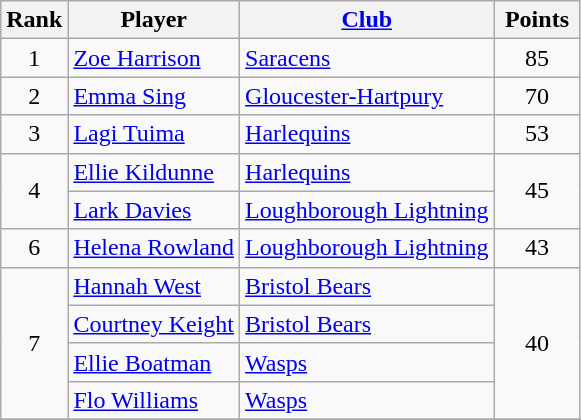<table class="wikitable" style="text-align:center">
<tr>
<th>Rank</th>
<th>Player</th>
<th><a href='#'>Club</a></th>
<th style="width:50px;">Points</th>
</tr>
<tr>
<td>1</td>
<td align=left> <a href='#'>Zoe Harrison</a></td>
<td align=left><a href='#'>Saracens</a></td>
<td>85</td>
</tr>
<tr>
<td>2</td>
<td align=left> <a href='#'>Emma Sing</a></td>
<td align=left><a href='#'>Gloucester-Hartpury</a></td>
<td>70</td>
</tr>
<tr>
<td>3</td>
<td align=left> <a href='#'>Lagi Tuima</a></td>
<td align=left><a href='#'>Harlequins</a></td>
<td>53</td>
</tr>
<tr>
<td rowspan=2>4</td>
<td align=left> <a href='#'>Ellie Kildunne</a></td>
<td align=left><a href='#'>Harlequins</a></td>
<td rowspan=2>45</td>
</tr>
<tr>
<td align=left> <a href='#'>Lark Davies</a></td>
<td align=left><a href='#'>Loughborough Lightning</a></td>
</tr>
<tr>
<td>6</td>
<td align=left> <a href='#'>Helena Rowland</a></td>
<td align=left><a href='#'>Loughborough Lightning</a></td>
<td>43</td>
</tr>
<tr>
<td rowspan=4>7</td>
<td align=left> <a href='#'>Hannah West</a></td>
<td align=left><a href='#'>Bristol Bears</a></td>
<td rowspan=4>40</td>
</tr>
<tr>
<td align=left> <a href='#'>Courtney Keight</a></td>
<td align=left><a href='#'>Bristol Bears</a></td>
</tr>
<tr>
<td align=left> <a href='#'>Ellie Boatman</a></td>
<td align=left><a href='#'>Wasps</a></td>
</tr>
<tr>
<td align=left> <a href='#'>Flo Williams</a></td>
<td align=left><a href='#'>Wasps</a></td>
</tr>
<tr>
</tr>
</table>
